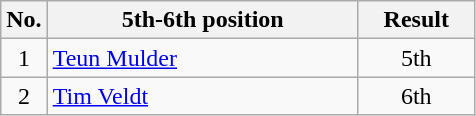<table class="wikitable">
<tr>
<th width="20px">No.</th>
<th width="200px">5th-6th position</th>
<th width="70px">Result</th>
</tr>
<tr align=center>
<td>1</td>
<td align=left> <a href='#'>Teun Mulder</a></td>
<td>5th</td>
</tr>
<tr align=center>
<td>2</td>
<td align=left> <a href='#'>Tim Veldt</a></td>
<td>6th</td>
</tr>
</table>
